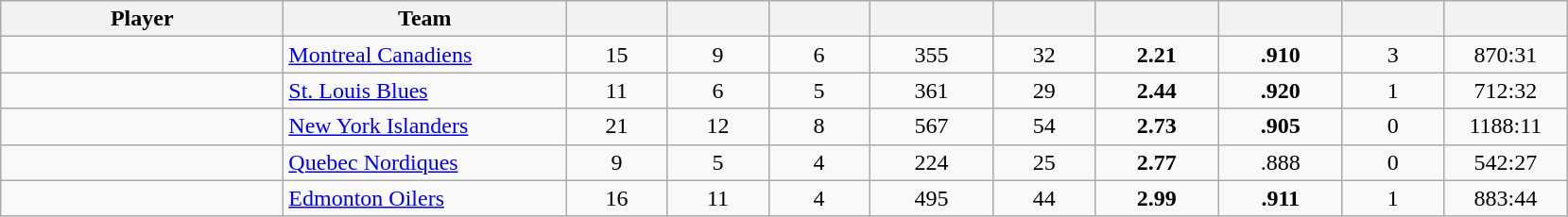<table style="padding:3px; border-spacing:0; text-align:center;" class="wikitable sortable">
<tr>
<th style="width:12em">Player</th>
<th style="width:12em">Team</th>
<th style="width:4em"></th>
<th style="width:4em"></th>
<th style="width:4em"></th>
<th style="width:5em"></th>
<th style="width:4em"></th>
<th style="width:5em"></th>
<th style="width:5em"></th>
<th style="width:4em"></th>
<th style="width:5em"></th>
</tr>
<tr>
<td align=left></td>
<td align=left><a href='#'>Montreal Canadiens</a></td>
<td>15</td>
<td>9</td>
<td>6</td>
<td>355</td>
<td>32</td>
<td><strong>2.21</strong></td>
<td><strong>.910</strong></td>
<td>3</td>
<td> 870:31</td>
</tr>
<tr>
<td align=left></td>
<td align=left><a href='#'>St. Louis Blues</a></td>
<td>11</td>
<td>6</td>
<td>5</td>
<td>361</td>
<td>29</td>
<td><strong>2.44</strong></td>
<td><strong>.920</strong></td>
<td>1</td>
<td> 712:32</td>
</tr>
<tr>
<td align=left></td>
<td align=left><a href='#'>New York Islanders</a></td>
<td>21</td>
<td>12</td>
<td>8</td>
<td>567</td>
<td>54</td>
<td><strong>2.73</strong></td>
<td><strong>.905</strong></td>
<td>0</td>
<td> 1188:11</td>
</tr>
<tr>
<td align=left></td>
<td align=left><a href='#'>Quebec Nordiques</a></td>
<td>9</td>
<td>5</td>
<td>4</td>
<td>224</td>
<td>25</td>
<td><strong>2.77</strong></td>
<td>.888</td>
<td>0</td>
<td> 542:27</td>
</tr>
<tr>
<td align=left></td>
<td align=left><a href='#'>Edmonton Oilers</a></td>
<td>16</td>
<td>11</td>
<td>4</td>
<td>495</td>
<td>44</td>
<td><strong>2.99</strong></td>
<td><strong>.911</strong></td>
<td>1</td>
<td> 883:44</td>
</tr>
</table>
